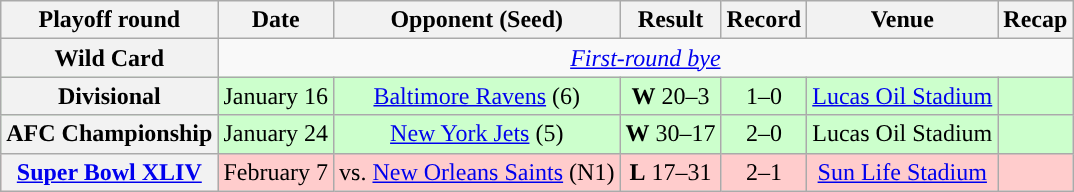<table class="wikitable" style="text-align:center">
<tr>
<th>Playoff round</th>
<th>Date</th>
<th>Opponent (Seed)</th>
<th>Result</th>
<th>Record</th>
<th>Venue</th>
<th>Recap</th>
</tr>
<tr>
<th style="text-align:center;">Wild Card</th>
<td colspan="8" style="text-align:center;"><em><a href='#'>First-round bye</a></em></td>
</tr>
<tr style="background:#cfc;">
<th style="text-align:center;">Divisional</th>
<td style="text-align:center;">January 16</td>
<td style="text-align:center;"><a href='#'>Baltimore Ravens</a> (6)</td>
<td style="text-align:center;"><strong>W</strong> 20–3</td>
<td style="text-align:center;">1–0</td>
<td style="text-align:center;"><a href='#'>Lucas Oil Stadium</a></td>
<td style="text-align:center;"></td>
</tr>
<tr style="background:#cfc;">
<th style="text-align:center;">AFC Championship</th>
<td style="text-align:center;">January 24</td>
<td style="text-align:center;"><a href='#'>New York Jets</a> (5)</td>
<td style="text-align:center;"><strong>W</strong> 30–17</td>
<td style="text-align:center;">2–0</td>
<td style="text-align:center;">Lucas Oil Stadium</td>
<td style="text-align:center;"></td>
</tr>
<tr style="background:#fcc;">
<th style="text-align:center;"><a href='#'>Super Bowl XLIV</a></th>
<td style="text-align:center;">February 7</td>
<td style="text-align:center;">vs. <a href='#'>New Orleans Saints</a> (N1)</td>
<td style="text-align:center;"><strong>L</strong> 17–31</td>
<td style="text-align:center;">2–1</td>
<td style="text-align:center;"><a href='#'>Sun Life Stadium</a></td>
<td style="text-align:center;"></td>
</tr>
</table>
